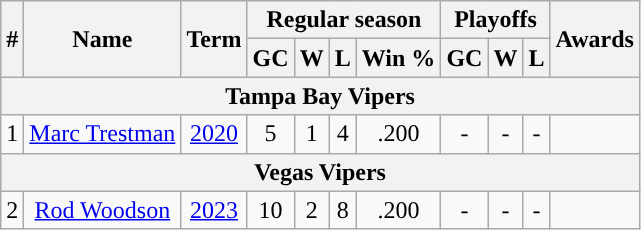<table class="wikitable" style="text-align:center">
<tr>
<th rowspan="2">#</th>
<th rowspan="2">Name</th>
<th rowspan="2">Term</th>
<th colspan="4">Regular season</th>
<th colspan="3">Playoffs</th>
<th rowspan="2">Awards</th>
</tr>
<tr>
<th>GC</th>
<th>W</th>
<th>L</th>
<th>Win %</th>
<th>GC</th>
<th>W</th>
<th>L</th>
</tr>
<tr>
<th colspan="11">Tampa Bay Vipers</th>
</tr>
<tr>
<td>1</td>
<td><a href='#'>Marc Trestman</a></td>
<td><a href='#'>2020</a></td>
<td>5</td>
<td>1</td>
<td>4</td>
<td>.200</td>
<td>-</td>
<td>-</td>
<td>-</td>
<td></td>
</tr>
<tr>
<th colspan="11">Vegas Vipers</th>
</tr>
<tr>
<td>2</td>
<td><a href='#'>Rod Woodson</a></td>
<td><a href='#'>2023</a></td>
<td>10</td>
<td>2</td>
<td>8</td>
<td>.200</td>
<td>-</td>
<td>-</td>
<td>-</td>
<td></td>
</tr>
</table>
